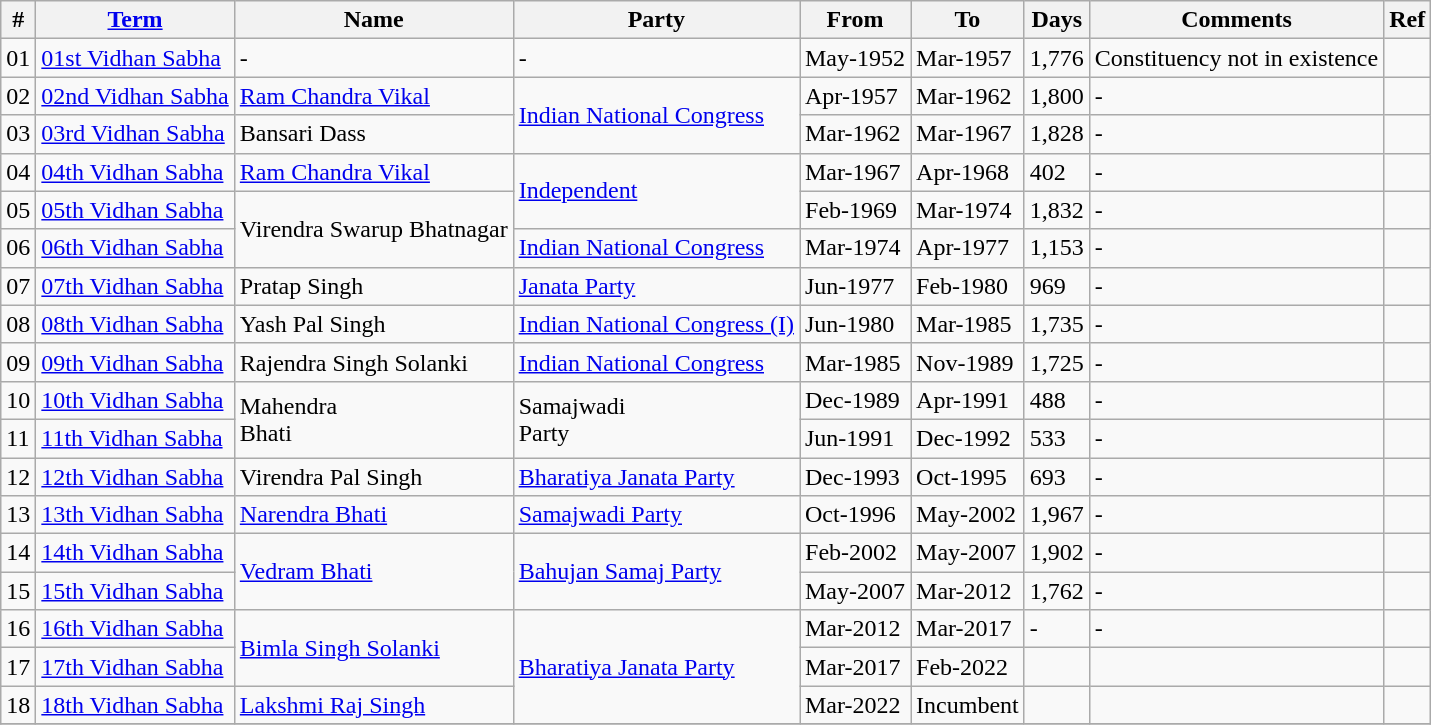<table class="wikitable sortable">
<tr>
<th>#</th>
<th><a href='#'>Term</a></th>
<th>Name</th>
<th>Party</th>
<th>From</th>
<th>To</th>
<th>Days</th>
<th>Comments</th>
<th>Ref</th>
</tr>
<tr>
<td>01</td>
<td><a href='#'>01st Vidhan Sabha</a></td>
<td>-</td>
<td>-</td>
<td>May-1952</td>
<td>Mar-1957</td>
<td>1,776</td>
<td>Constituency not in existence</td>
<td></td>
</tr>
<tr>
<td>02</td>
<td><a href='#'>02nd Vidhan Sabha</a></td>
<td><a href='#'>Ram Chandra Vikal</a></td>
<td rowspan="2"><a href='#'>Indian National Congress</a></td>
<td>Apr-1957</td>
<td>Mar-1962</td>
<td>1,800</td>
<td>-</td>
<td></td>
</tr>
<tr>
<td>03</td>
<td><a href='#'>03rd Vidhan Sabha</a></td>
<td>Bansari Dass</td>
<td>Mar-1962</td>
<td>Mar-1967</td>
<td>1,828</td>
<td>-</td>
<td></td>
</tr>
<tr>
<td>04</td>
<td><a href='#'>04th Vidhan Sabha</a></td>
<td><a href='#'>Ram Chandra Vikal</a></td>
<td rowspan="2"><a href='#'>Independent</a></td>
<td>Mar-1967</td>
<td>Apr-1968</td>
<td>402</td>
<td>-</td>
<td></td>
</tr>
<tr>
<td>05</td>
<td><a href='#'>05th Vidhan Sabha</a></td>
<td rowspan="2">Virendra Swarup Bhatnagar</td>
<td>Feb-1969</td>
<td>Mar-1974</td>
<td>1,832</td>
<td>-</td>
<td></td>
</tr>
<tr>
<td>06</td>
<td><a href='#'>06th Vidhan Sabha</a></td>
<td><a href='#'>Indian National Congress</a></td>
<td>Mar-1974</td>
<td>Apr-1977</td>
<td>1,153</td>
<td>-</td>
<td></td>
</tr>
<tr>
<td>07</td>
<td><a href='#'>07th Vidhan Sabha</a></td>
<td>Pratap Singh</td>
<td><a href='#'>Janata Party</a></td>
<td>Jun-1977</td>
<td>Feb-1980</td>
<td>969</td>
<td>-</td>
<td></td>
</tr>
<tr>
<td>08</td>
<td><a href='#'>08th Vidhan Sabha</a></td>
<td>Yash Pal Singh</td>
<td><a href='#'>Indian National Congress (I)</a></td>
<td>Jun-1980</td>
<td>Mar-1985</td>
<td>1,735</td>
<td>-</td>
<td></td>
</tr>
<tr>
<td>09</td>
<td><a href='#'>09th Vidhan Sabha</a></td>
<td>Rajendra Singh Solanki</td>
<td><a href='#'>Indian National Congress</a></td>
<td>Mar-1985</td>
<td>Nov-1989</td>
<td>1,725</td>
<td>-</td>
<td></td>
</tr>
<tr>
<td>10</td>
<td><a href='#'>10th Vidhan Sabha</a></td>
<td rowspan="2">Mahendra<br>Bhati</td>
<td rowspan="2">Samajwadi<br>Party</td>
<td>Dec-1989</td>
<td>Apr-1991</td>
<td>488</td>
<td>-</td>
<td></td>
</tr>
<tr>
<td>11</td>
<td><a href='#'>11th Vidhan Sabha</a></td>
<td>Jun-1991</td>
<td>Dec-1992</td>
<td>533</td>
<td>-</td>
<td></td>
</tr>
<tr>
<td>12</td>
<td><a href='#'>12th Vidhan Sabha</a></td>
<td>Virendra Pal Singh</td>
<td><a href='#'>Bharatiya Janata Party</a></td>
<td>Dec-1993</td>
<td>Oct-1995</td>
<td>693</td>
<td>-</td>
<td></td>
</tr>
<tr>
<td>13</td>
<td><a href='#'>13th Vidhan Sabha</a></td>
<td><a href='#'>Narendra Bhati</a></td>
<td><a href='#'>Samajwadi Party</a></td>
<td>Oct-1996</td>
<td>May-2002</td>
<td>1,967</td>
<td>-</td>
<td></td>
</tr>
<tr>
<td>14</td>
<td><a href='#'>14th Vidhan Sabha</a></td>
<td rowspan="2"><a href='#'>Vedram Bhati</a></td>
<td rowspan="2"><a href='#'>Bahujan Samaj Party</a></td>
<td>Feb-2002</td>
<td>May-2007</td>
<td>1,902</td>
<td>-</td>
<td></td>
</tr>
<tr>
<td>15</td>
<td><a href='#'>15th Vidhan Sabha</a></td>
<td>May-2007</td>
<td>Mar-2012</td>
<td>1,762</td>
<td>-</td>
<td></td>
</tr>
<tr>
<td>16</td>
<td><a href='#'>16th Vidhan Sabha</a></td>
<td rowspan="2"><a href='#'>Bimla Singh Solanki</a></td>
<td rowspan="3"><a href='#'>Bharatiya Janata Party</a></td>
<td>Mar-2012</td>
<td>Mar-2017</td>
<td>-</td>
<td>-</td>
<td></td>
</tr>
<tr>
<td>17</td>
<td><a href='#'>17th Vidhan Sabha</a></td>
<td>Mar-2017</td>
<td>Feb-2022</td>
<td></td>
<td></td>
<td></td>
</tr>
<tr>
<td>18</td>
<td><a href='#'>18th Vidhan Sabha</a></td>
<td><a href='#'>Lakshmi Raj Singh</a></td>
<td>Mar-2022</td>
<td>Incumbent</td>
<td></td>
<td></td>
<td></td>
</tr>
<tr>
</tr>
</table>
